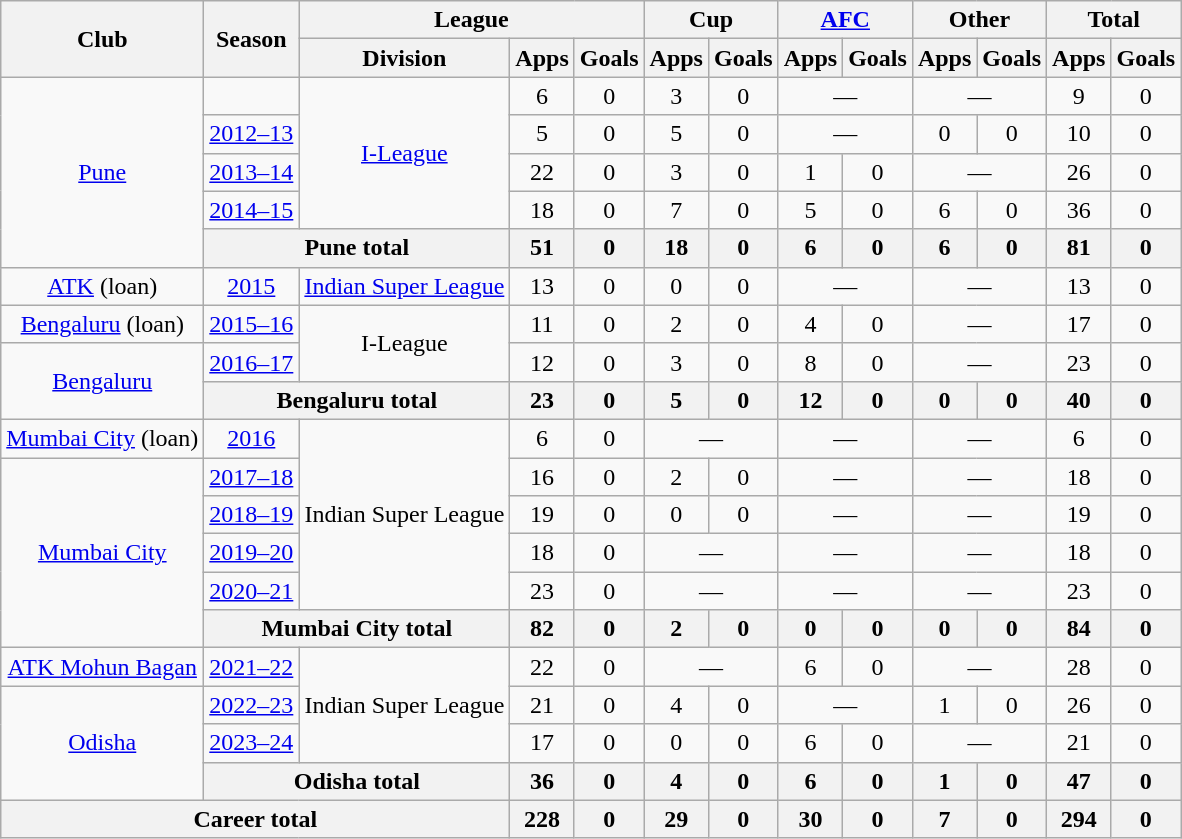<table class="wikitable" style="text-align: center;">
<tr>
<th rowspan="2">Club</th>
<th rowspan="2">Season</th>
<th colspan="3">League</th>
<th colspan="2">Cup</th>
<th colspan="2"><a href='#'>AFC</a></th>
<th colspan="2">Other</th>
<th colspan="2">Total</th>
</tr>
<tr>
<th>Division</th>
<th>Apps</th>
<th>Goals</th>
<th>Apps</th>
<th>Goals</th>
<th>Apps</th>
<th>Goals</th>
<th>Apps</th>
<th>Goals</th>
<th>Apps</th>
<th>Goals</th>
</tr>
<tr>
<td rowspan="5"><a href='#'>Pune</a></td>
<td></td>
<td rowspan="4"><a href='#'>I-League</a></td>
<td>6</td>
<td>0</td>
<td>3</td>
<td>0</td>
<td colspan="2">—</td>
<td colspan="2">—</td>
<td>9</td>
<td>0</td>
</tr>
<tr>
<td><a href='#'>2012–13</a></td>
<td>5</td>
<td>0</td>
<td>5</td>
<td>0</td>
<td colspan="2">—</td>
<td>0</td>
<td>0</td>
<td>10</td>
<td>0</td>
</tr>
<tr>
<td><a href='#'>2013–14</a></td>
<td>22</td>
<td>0</td>
<td>3</td>
<td>0</td>
<td>1</td>
<td>0</td>
<td colspan="2">—</td>
<td>26</td>
<td>0</td>
</tr>
<tr>
<td><a href='#'>2014–15</a></td>
<td>18</td>
<td>0</td>
<td>7</td>
<td>0</td>
<td>5</td>
<td>0</td>
<td>6</td>
<td>0</td>
<td>36</td>
<td>0</td>
</tr>
<tr>
<th colspan="2">Pune total</th>
<th>51</th>
<th>0</th>
<th>18</th>
<th>0</th>
<th>6</th>
<th>0</th>
<th>6</th>
<th>0</th>
<th>81</th>
<th>0</th>
</tr>
<tr>
<td><a href='#'>ATK</a> (loan)</td>
<td><a href='#'>2015</a></td>
<td><a href='#'>Indian Super League</a></td>
<td>13</td>
<td>0</td>
<td>0</td>
<td>0</td>
<td colspan="2">—</td>
<td colspan="2">—</td>
<td>13</td>
<td>0</td>
</tr>
<tr>
<td><a href='#'>Bengaluru</a> (loan)</td>
<td><a href='#'>2015–16</a></td>
<td rowspan="2">I-League</td>
<td>11</td>
<td>0</td>
<td>2</td>
<td>0</td>
<td>4</td>
<td>0</td>
<td colspan="2">—</td>
<td>17</td>
<td>0</td>
</tr>
<tr>
<td rowspan="2"><a href='#'>Bengaluru</a></td>
<td><a href='#'>2016–17</a></td>
<td>12</td>
<td>0</td>
<td>3</td>
<td>0</td>
<td>8</td>
<td>0</td>
<td colspan="2">—</td>
<td>23</td>
<td>0</td>
</tr>
<tr>
<th colspan="2">Bengaluru total</th>
<th>23</th>
<th>0</th>
<th>5</th>
<th>0</th>
<th>12</th>
<th>0</th>
<th>0</th>
<th>0</th>
<th>40</th>
<th>0</th>
</tr>
<tr>
<td><a href='#'>Mumbai City</a> (loan)</td>
<td><a href='#'>2016</a></td>
<td rowspan="5">Indian Super League</td>
<td>6</td>
<td>0</td>
<td colspan="2">—</td>
<td colspan="2">—</td>
<td colspan="2">—</td>
<td>6</td>
<td>0</td>
</tr>
<tr>
<td rowspan="5"><a href='#'>Mumbai City</a></td>
<td><a href='#'>2017–18</a></td>
<td>16</td>
<td>0</td>
<td>2</td>
<td>0</td>
<td colspan="2">—</td>
<td colspan="2">—</td>
<td>18</td>
<td>0</td>
</tr>
<tr>
<td><a href='#'>2018–19</a></td>
<td>19</td>
<td>0</td>
<td>0</td>
<td>0</td>
<td colspan="2">—</td>
<td colspan="2">—</td>
<td>19</td>
<td>0</td>
</tr>
<tr>
<td><a href='#'>2019–20</a></td>
<td>18</td>
<td>0</td>
<td colspan="2">—</td>
<td colspan="2">—</td>
<td colspan="2">—</td>
<td>18</td>
<td>0</td>
</tr>
<tr>
<td><a href='#'>2020–21</a></td>
<td>23</td>
<td>0</td>
<td colspan="2">—</td>
<td colspan="2">—</td>
<td colspan="2">—</td>
<td>23</td>
<td>0</td>
</tr>
<tr>
<th colspan="2">Mumbai City total</th>
<th>82</th>
<th>0</th>
<th>2</th>
<th>0</th>
<th>0</th>
<th>0</th>
<th>0</th>
<th>0</th>
<th>84</th>
<th>0</th>
</tr>
<tr>
<td><a href='#'>ATK Mohun Bagan</a></td>
<td><a href='#'>2021–22</a></td>
<td rowspan="3">Indian Super League</td>
<td>22</td>
<td>0</td>
<td colspan="2">—</td>
<td>6</td>
<td>0</td>
<td colspan="2">—</td>
<td>28</td>
<td>0</td>
</tr>
<tr>
<td rowspan="3"><a href='#'>Odisha</a></td>
<td><a href='#'>2022–23</a></td>
<td>21</td>
<td>0</td>
<td>4</td>
<td>0</td>
<td colspan="2">—</td>
<td>1</td>
<td>0</td>
<td>26</td>
<td>0</td>
</tr>
<tr>
<td><a href='#'>2023–24</a></td>
<td>17</td>
<td>0</td>
<td>0</td>
<td>0</td>
<td>6</td>
<td>0</td>
<td colspan="2">—</td>
<td>21</td>
<td>0</td>
</tr>
<tr>
<th colspan="2">Odisha  total</th>
<th>36</th>
<th>0</th>
<th>4</th>
<th>0</th>
<th>6</th>
<th>0</th>
<th>1</th>
<th>0</th>
<th>47</th>
<th>0</th>
</tr>
<tr>
<th colspan="3">Career total</th>
<th>228</th>
<th>0</th>
<th>29</th>
<th>0</th>
<th>30</th>
<th>0</th>
<th>7</th>
<th>0</th>
<th>294</th>
<th>0</th>
</tr>
</table>
